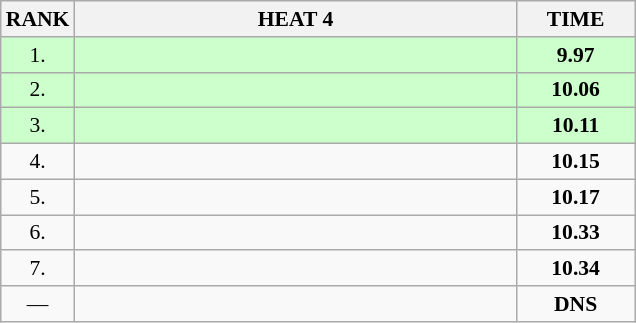<table class="wikitable" style="border-collapse: collapse; font-size: 90%;">
<tr>
<th>RANK</th>
<th style="width: 20em">HEAT 4</th>
<th style="width: 5em">TIME</th>
</tr>
<tr style="background:#ccffcc;">
<td align="center">1.</td>
<td></td>
<td align="center"><strong>9.97</strong></td>
</tr>
<tr style="background:#ccffcc;">
<td align="center">2.</td>
<td></td>
<td align="center"><strong>10.06</strong></td>
</tr>
<tr style="background:#ccffcc;">
<td align="center">3.</td>
<td></td>
<td align="center"><strong>10.11</strong></td>
</tr>
<tr>
<td align="center">4.</td>
<td></td>
<td align="center"><strong>10.15</strong></td>
</tr>
<tr>
<td align="center">5.</td>
<td></td>
<td align="center"><strong>10.17</strong></td>
</tr>
<tr>
<td align="center">6.</td>
<td></td>
<td align="center"><strong>10.33</strong></td>
</tr>
<tr>
<td align="center">7.</td>
<td></td>
<td align="center"><strong>10.34</strong></td>
</tr>
<tr>
<td align="center">—</td>
<td></td>
<td align="center"><strong>DNS</strong></td>
</tr>
</table>
